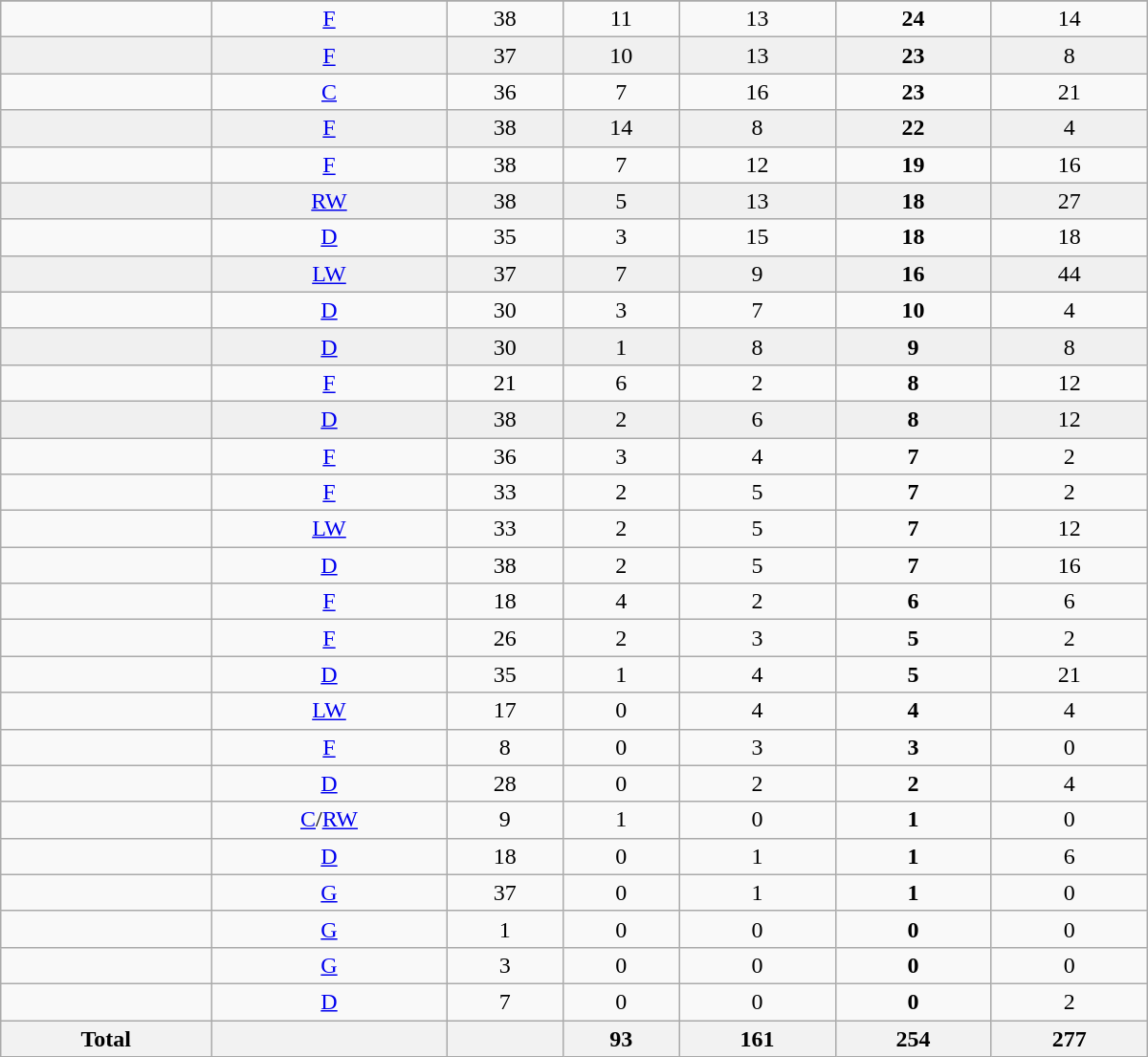<table class="wikitable sortable" width ="800">
<tr align="center">
</tr>
<tr align="center" bgcolor="">
<td></td>
<td><a href='#'>F</a></td>
<td>38</td>
<td>11</td>
<td>13</td>
<td><strong>24</strong></td>
<td>14</td>
</tr>
<tr align="center" bgcolor="f0f0f0">
<td></td>
<td><a href='#'>F</a></td>
<td>37</td>
<td>10</td>
<td>13</td>
<td><strong>23</strong></td>
<td>8</td>
</tr>
<tr align="center" bgcolor="">
<td></td>
<td><a href='#'>C</a></td>
<td>36</td>
<td>7</td>
<td>16</td>
<td><strong>23</strong></td>
<td>21</td>
</tr>
<tr align="center" bgcolor="f0f0f0">
<td></td>
<td><a href='#'>F</a></td>
<td>38</td>
<td>14</td>
<td>8</td>
<td><strong>22</strong></td>
<td>4</td>
</tr>
<tr align="center" bgcolor="">
<td></td>
<td><a href='#'>F</a></td>
<td>38</td>
<td>7</td>
<td>12</td>
<td><strong>19</strong></td>
<td>16</td>
</tr>
<tr align="center" bgcolor="f0f0f0">
<td></td>
<td><a href='#'>RW</a></td>
<td>38</td>
<td>5</td>
<td>13</td>
<td><strong>18</strong></td>
<td>27</td>
</tr>
<tr align="center" bgcolor="">
<td></td>
<td><a href='#'>D</a></td>
<td>35</td>
<td>3</td>
<td>15</td>
<td><strong>18</strong></td>
<td>18</td>
</tr>
<tr align="center" bgcolor="f0f0f0">
<td></td>
<td><a href='#'>LW</a></td>
<td>37</td>
<td>7</td>
<td>9</td>
<td><strong>16</strong></td>
<td>44</td>
</tr>
<tr align="center" bgcolor="">
<td></td>
<td><a href='#'>D</a></td>
<td>30</td>
<td>3</td>
<td>7</td>
<td><strong>10</strong></td>
<td>4</td>
</tr>
<tr align="center" bgcolor="f0f0f0">
<td></td>
<td><a href='#'>D</a></td>
<td>30</td>
<td>1</td>
<td>8</td>
<td><strong>9</strong></td>
<td>8</td>
</tr>
<tr align="center" bgcolor="">
<td></td>
<td><a href='#'>F</a></td>
<td>21</td>
<td>6</td>
<td>2</td>
<td><strong>8</strong></td>
<td>12</td>
</tr>
<tr align="center" bgcolor="f0f0f0">
<td></td>
<td><a href='#'>D</a></td>
<td>38</td>
<td>2</td>
<td>6</td>
<td><strong>8</strong></td>
<td>12</td>
</tr>
<tr align="center" bgcolor="">
<td></td>
<td><a href='#'>F</a></td>
<td>36</td>
<td>3</td>
<td>4</td>
<td><strong>7</strong></td>
<td>2</td>
</tr>
<tr align="center" bgcolor="">
<td></td>
<td><a href='#'>F</a></td>
<td>33</td>
<td>2</td>
<td>5</td>
<td><strong>7</strong></td>
<td>2</td>
</tr>
<tr align="center" bgcolor="">
<td></td>
<td><a href='#'>LW</a></td>
<td>33</td>
<td>2</td>
<td>5</td>
<td><strong>7</strong></td>
<td>12</td>
</tr>
<tr align="center" bgcolor="">
<td></td>
<td><a href='#'>D</a></td>
<td>38</td>
<td>2</td>
<td>5</td>
<td><strong>7</strong></td>
<td>16</td>
</tr>
<tr align="center" bgcolor="">
<td></td>
<td><a href='#'>F</a></td>
<td>18</td>
<td>4</td>
<td>2</td>
<td><strong>6</strong></td>
<td>6</td>
</tr>
<tr align="center" bgcolor="">
<td></td>
<td><a href='#'>F</a></td>
<td>26</td>
<td>2</td>
<td>3</td>
<td><strong>5</strong></td>
<td>2</td>
</tr>
<tr align="center" bgcolor="">
<td></td>
<td><a href='#'>D</a></td>
<td>35</td>
<td>1</td>
<td>4</td>
<td><strong>5</strong></td>
<td>21</td>
</tr>
<tr align="center" bgcolor="">
<td></td>
<td><a href='#'>LW</a></td>
<td>17</td>
<td>0</td>
<td>4</td>
<td><strong>4</strong></td>
<td>4</td>
</tr>
<tr align="center" bgcolor="">
<td></td>
<td><a href='#'>F</a></td>
<td>8</td>
<td>0</td>
<td>3</td>
<td><strong>3</strong></td>
<td>0</td>
</tr>
<tr align="center" bgcolor="">
<td></td>
<td><a href='#'>D</a></td>
<td>28</td>
<td>0</td>
<td>2</td>
<td><strong>2</strong></td>
<td>4</td>
</tr>
<tr align="center" bgcolor="">
<td></td>
<td><a href='#'>C</a>/<a href='#'>RW</a></td>
<td>9</td>
<td>1</td>
<td>0</td>
<td><strong>1</strong></td>
<td>0</td>
</tr>
<tr align="center" bgcolor="">
<td></td>
<td><a href='#'>D</a></td>
<td>18</td>
<td>0</td>
<td>1</td>
<td><strong>1</strong></td>
<td>6</td>
</tr>
<tr align="center" bgcolor="">
<td></td>
<td><a href='#'>G</a></td>
<td>37</td>
<td>0</td>
<td>1</td>
<td><strong>1</strong></td>
<td>0</td>
</tr>
<tr align="center" bgcolor="">
<td></td>
<td><a href='#'>G</a></td>
<td>1</td>
<td>0</td>
<td>0</td>
<td><strong>0</strong></td>
<td>0</td>
</tr>
<tr align="center" bgcolor="">
<td></td>
<td><a href='#'>G</a></td>
<td>3</td>
<td>0</td>
<td>0</td>
<td><strong>0</strong></td>
<td>0</td>
</tr>
<tr align="center" bgcolor="">
<td></td>
<td><a href='#'>D</a></td>
<td>7</td>
<td>0</td>
<td>0</td>
<td><strong>0</strong></td>
<td>2</td>
</tr>
<tr>
<th>Total</th>
<th></th>
<th></th>
<th>93</th>
<th>161</th>
<th>254</th>
<th>277</th>
</tr>
</table>
